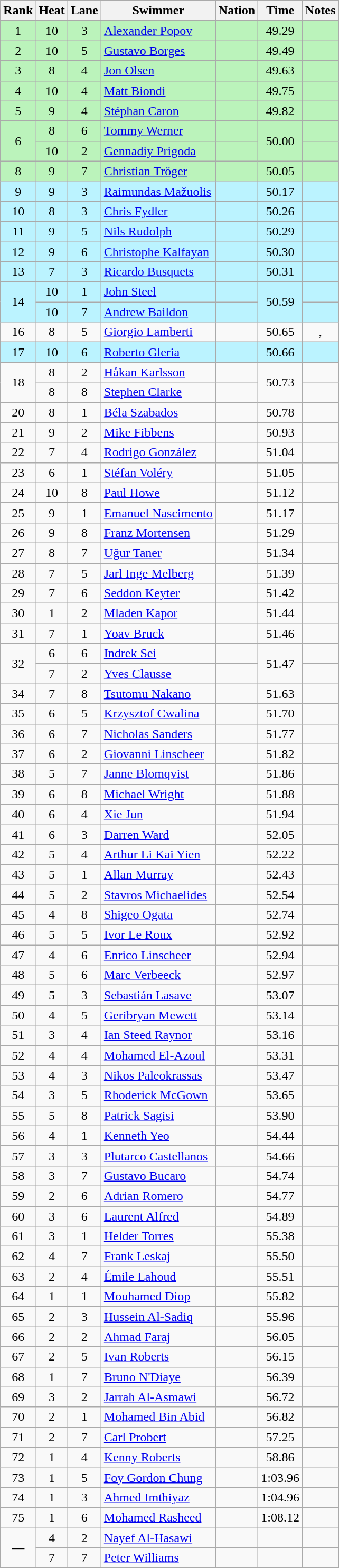<table class="wikitable sortable" style="text-align:center">
<tr>
<th>Rank</th>
<th>Heat</th>
<th>Lane</th>
<th>Swimmer</th>
<th>Nation</th>
<th>Time</th>
<th>Notes</th>
</tr>
<tr bgcolor=#bbf3bb>
<td>1</td>
<td>10</td>
<td>3</td>
<td align=left><a href='#'>Alexander Popov</a></td>
<td align=left></td>
<td>49.29</td>
<td></td>
</tr>
<tr bgcolor=#bbf3bb>
<td>2</td>
<td>10</td>
<td>5</td>
<td align=left><a href='#'>Gustavo Borges</a></td>
<td align=left></td>
<td>49.49</td>
<td></td>
</tr>
<tr bgcolor=#bbf3bb>
<td>3</td>
<td>8</td>
<td>4</td>
<td align=left><a href='#'>Jon Olsen</a></td>
<td align=left></td>
<td>49.63</td>
<td></td>
</tr>
<tr bgcolor=#bbf3bb>
<td>4</td>
<td>10</td>
<td>4</td>
<td align=left><a href='#'>Matt Biondi</a></td>
<td align=left></td>
<td>49.75</td>
<td></td>
</tr>
<tr bgcolor=#bbf3bb>
<td>5</td>
<td>9</td>
<td>4</td>
<td align=left><a href='#'>Stéphan Caron</a></td>
<td align=left></td>
<td>49.82</td>
<td></td>
</tr>
<tr bgcolor=#bbf3bb>
<td rowspan=2>6</td>
<td>8</td>
<td>6</td>
<td align=left><a href='#'>Tommy Werner</a></td>
<td align=left></td>
<td rowspan=2>50.00</td>
<td></td>
</tr>
<tr bgcolor=#bbf3bb>
<td>10</td>
<td>2</td>
<td align=left><a href='#'>Gennadiy Prigoda</a></td>
<td align=left></td>
<td></td>
</tr>
<tr bgcolor=#bbf3bb>
<td>8</td>
<td>9</td>
<td>7</td>
<td align=left><a href='#'>Christian Tröger</a></td>
<td align=left></td>
<td>50.05</td>
<td></td>
</tr>
<tr bgcolor=bbf3ff>
<td>9</td>
<td>9</td>
<td>3</td>
<td align=left><a href='#'>Raimundas Mažuolis</a></td>
<td align=left></td>
<td>50.17</td>
<td></td>
</tr>
<tr bgcolor=bbf3ff>
<td>10</td>
<td>8</td>
<td>3</td>
<td align=left><a href='#'>Chris Fydler</a></td>
<td align=left></td>
<td>50.26</td>
<td></td>
</tr>
<tr bgcolor=bbf3ff>
<td>11</td>
<td>9</td>
<td>5</td>
<td align=left><a href='#'>Nils Rudolph</a></td>
<td align=left></td>
<td>50.29</td>
<td></td>
</tr>
<tr bgcolor=bbf3ff>
<td>12</td>
<td>9</td>
<td>6</td>
<td align=left><a href='#'>Christophe Kalfayan</a></td>
<td align=left></td>
<td>50.30</td>
<td></td>
</tr>
<tr bgcolor=bbf3ff>
<td>13</td>
<td>7</td>
<td>3</td>
<td align=left><a href='#'>Ricardo Busquets</a></td>
<td align=left></td>
<td>50.31</td>
<td></td>
</tr>
<tr bgcolor=bbf3ff>
<td rowspan=2>14</td>
<td>10</td>
<td>1</td>
<td align=left><a href='#'>John Steel</a></td>
<td align=left></td>
<td rowspan=2>50.59</td>
<td></td>
</tr>
<tr bgcolor=bbf3ff>
<td>10</td>
<td>7</td>
<td align=left><a href='#'>Andrew Baildon</a></td>
<td align=left></td>
<td></td>
</tr>
<tr>
<td>16</td>
<td>8</td>
<td>5</td>
<td align=left><a href='#'>Giorgio Lamberti</a></td>
<td align=left></td>
<td>50.65</td>
<td>, </td>
</tr>
<tr bgcolor=bbf3ff>
<td>17</td>
<td>10</td>
<td>6</td>
<td align=left><a href='#'>Roberto Gleria</a></td>
<td align=left></td>
<td>50.66</td>
<td></td>
</tr>
<tr>
<td rowspan=2>18</td>
<td>8</td>
<td>2</td>
<td align=left><a href='#'>Håkan Karlsson</a></td>
<td align=left></td>
<td rowspan=2>50.73</td>
<td></td>
</tr>
<tr>
<td>8</td>
<td>8</td>
<td align=left><a href='#'>Stephen Clarke</a></td>
<td align=left></td>
<td></td>
</tr>
<tr>
<td>20</td>
<td>8</td>
<td>1</td>
<td align=left><a href='#'>Béla Szabados</a></td>
<td align=left></td>
<td>50.78</td>
<td></td>
</tr>
<tr>
<td>21</td>
<td>9</td>
<td>2</td>
<td align=left><a href='#'>Mike Fibbens</a></td>
<td align=left></td>
<td>50.93</td>
<td></td>
</tr>
<tr>
<td>22</td>
<td>7</td>
<td>4</td>
<td align=left><a href='#'>Rodrigo González</a></td>
<td align=left></td>
<td>51.04</td>
<td></td>
</tr>
<tr>
<td>23</td>
<td>6</td>
<td>1</td>
<td align=left><a href='#'>Stéfan Voléry</a></td>
<td align=left></td>
<td>51.05</td>
<td></td>
</tr>
<tr>
<td>24</td>
<td>10</td>
<td>8</td>
<td align=left><a href='#'>Paul Howe</a></td>
<td align=left></td>
<td>51.12</td>
<td></td>
</tr>
<tr>
<td>25</td>
<td>9</td>
<td>1</td>
<td align=left><a href='#'>Emanuel Nascimento</a></td>
<td align=left></td>
<td>51.17</td>
<td></td>
</tr>
<tr>
<td>26</td>
<td>9</td>
<td>8</td>
<td align=left><a href='#'>Franz Mortensen</a></td>
<td align=left></td>
<td>51.29</td>
<td></td>
</tr>
<tr>
<td>27</td>
<td>8</td>
<td>7</td>
<td align=left><a href='#'>Uğur Taner</a></td>
<td align=left></td>
<td>51.34</td>
<td></td>
</tr>
<tr>
<td>28</td>
<td>7</td>
<td>5</td>
<td align=left><a href='#'>Jarl Inge Melberg</a></td>
<td align=left></td>
<td>51.39</td>
<td></td>
</tr>
<tr>
<td>29</td>
<td>7</td>
<td>6</td>
<td align=left><a href='#'>Seddon Keyter</a></td>
<td align=left></td>
<td>51.42</td>
<td></td>
</tr>
<tr>
<td>30</td>
<td>1</td>
<td>2</td>
<td align=left><a href='#'>Mladen Kapor</a></td>
<td align=left></td>
<td>51.44</td>
<td></td>
</tr>
<tr>
<td>31</td>
<td>7</td>
<td>1</td>
<td align=left><a href='#'>Yoav Bruck</a></td>
<td align=left></td>
<td>51.46</td>
<td></td>
</tr>
<tr>
<td rowspan=2>32</td>
<td>6</td>
<td>6</td>
<td align=left><a href='#'>Indrek Sei</a></td>
<td align=left></td>
<td rowspan=2>51.47</td>
<td></td>
</tr>
<tr>
<td>7</td>
<td>2</td>
<td align=left><a href='#'>Yves Clausse</a></td>
<td align=left></td>
<td></td>
</tr>
<tr>
<td>34</td>
<td>7</td>
<td>8</td>
<td align=left><a href='#'>Tsutomu Nakano</a></td>
<td align=left></td>
<td>51.63</td>
<td></td>
</tr>
<tr>
<td>35</td>
<td>6</td>
<td>5</td>
<td align=left><a href='#'>Krzysztof Cwalina</a></td>
<td align=left></td>
<td>51.70</td>
<td></td>
</tr>
<tr>
<td>36</td>
<td>6</td>
<td>7</td>
<td align=left><a href='#'>Nicholas Sanders</a></td>
<td align=left></td>
<td>51.77</td>
<td></td>
</tr>
<tr>
<td>37</td>
<td>6</td>
<td>2</td>
<td align=left><a href='#'>Giovanni Linscheer</a></td>
<td align=left></td>
<td>51.82</td>
<td></td>
</tr>
<tr>
<td>38</td>
<td>5</td>
<td>7</td>
<td align=left><a href='#'>Janne Blomqvist</a></td>
<td align=left></td>
<td>51.86</td>
<td></td>
</tr>
<tr>
<td>39</td>
<td>6</td>
<td>8</td>
<td align=left><a href='#'>Michael Wright</a></td>
<td align=left></td>
<td>51.88</td>
<td></td>
</tr>
<tr>
<td>40</td>
<td>6</td>
<td>4</td>
<td align=left><a href='#'>Xie Jun</a></td>
<td align=left></td>
<td>51.94</td>
<td></td>
</tr>
<tr>
<td>41</td>
<td>6</td>
<td>3</td>
<td align=left><a href='#'>Darren Ward</a></td>
<td align=left></td>
<td>52.05</td>
<td></td>
</tr>
<tr>
<td>42</td>
<td>5</td>
<td>4</td>
<td align=left><a href='#'>Arthur Li Kai Yien</a></td>
<td align=left></td>
<td>52.22</td>
<td></td>
</tr>
<tr>
<td>43</td>
<td>5</td>
<td>1</td>
<td align=left><a href='#'>Allan Murray</a></td>
<td align=left></td>
<td>52.43</td>
<td></td>
</tr>
<tr>
<td>44</td>
<td>5</td>
<td>2</td>
<td align=left><a href='#'>Stavros Michaelides</a></td>
<td align=left></td>
<td>52.54</td>
<td></td>
</tr>
<tr>
<td>45</td>
<td>4</td>
<td>8</td>
<td align=left><a href='#'>Shigeo Ogata</a></td>
<td align=left></td>
<td>52.74</td>
<td></td>
</tr>
<tr>
<td>46</td>
<td>5</td>
<td>5</td>
<td align=left><a href='#'>Ivor Le Roux</a></td>
<td align=left></td>
<td>52.92</td>
<td></td>
</tr>
<tr>
<td>47</td>
<td>4</td>
<td>6</td>
<td align=left><a href='#'>Enrico Linscheer</a></td>
<td align=left></td>
<td>52.94</td>
<td></td>
</tr>
<tr>
<td>48</td>
<td>5</td>
<td>6</td>
<td align=left><a href='#'>Marc Verbeeck</a></td>
<td align=left></td>
<td>52.97</td>
<td></td>
</tr>
<tr>
<td>49</td>
<td>5</td>
<td>3</td>
<td align=left><a href='#'>Sebastián Lasave</a></td>
<td align=left></td>
<td>53.07</td>
<td></td>
</tr>
<tr>
<td>50</td>
<td>4</td>
<td>5</td>
<td align=left><a href='#'>Geribryan Mewett</a></td>
<td align=left></td>
<td>53.14</td>
<td></td>
</tr>
<tr>
<td>51</td>
<td>3</td>
<td>4</td>
<td align=left><a href='#'>Ian Steed Raynor</a></td>
<td align=left></td>
<td>53.16</td>
<td></td>
</tr>
<tr>
<td>52</td>
<td>4</td>
<td>4</td>
<td align=left><a href='#'>Mohamed El-Azoul</a></td>
<td align=left></td>
<td>53.31</td>
<td></td>
</tr>
<tr>
<td>53</td>
<td>4</td>
<td>3</td>
<td align=left><a href='#'>Nikos Paleokrassas</a></td>
<td align=left></td>
<td>53.47</td>
<td></td>
</tr>
<tr>
<td>54</td>
<td>3</td>
<td>5</td>
<td align=left><a href='#'>Rhoderick McGown</a></td>
<td align=left></td>
<td>53.65</td>
<td></td>
</tr>
<tr>
<td>55</td>
<td>5</td>
<td>8</td>
<td align=left><a href='#'>Patrick Sagisi</a></td>
<td align=left></td>
<td>53.90</td>
<td></td>
</tr>
<tr>
<td>56</td>
<td>4</td>
<td>1</td>
<td align=left><a href='#'>Kenneth Yeo</a></td>
<td align=left></td>
<td>54.44</td>
<td></td>
</tr>
<tr>
<td>57</td>
<td>3</td>
<td>3</td>
<td align=left><a href='#'>Plutarco Castellanos</a></td>
<td align=left></td>
<td>54.66</td>
<td></td>
</tr>
<tr>
<td>58</td>
<td>3</td>
<td>7</td>
<td align=left><a href='#'>Gustavo Bucaro</a></td>
<td align=left></td>
<td>54.74</td>
<td></td>
</tr>
<tr>
<td>59</td>
<td>2</td>
<td>6</td>
<td align=left><a href='#'>Adrian Romero</a></td>
<td align=left></td>
<td>54.77</td>
<td></td>
</tr>
<tr>
<td>60</td>
<td>3</td>
<td>6</td>
<td align=left><a href='#'>Laurent Alfred</a></td>
<td align=left></td>
<td>54.89</td>
<td></td>
</tr>
<tr>
<td>61</td>
<td>3</td>
<td>1</td>
<td align=left><a href='#'>Helder Torres</a></td>
<td align=left></td>
<td>55.38</td>
<td></td>
</tr>
<tr>
<td>62</td>
<td>4</td>
<td>7</td>
<td align=left><a href='#'>Frank Leskaj</a></td>
<td align=left></td>
<td>55.50</td>
<td></td>
</tr>
<tr>
<td>63</td>
<td>2</td>
<td>4</td>
<td align=left><a href='#'>Émile Lahoud</a></td>
<td align=left></td>
<td>55.51</td>
<td></td>
</tr>
<tr>
<td>64</td>
<td>1</td>
<td>1</td>
<td align=left><a href='#'>Mouhamed Diop</a></td>
<td align=left></td>
<td>55.82</td>
<td></td>
</tr>
<tr>
<td>65</td>
<td>2</td>
<td>3</td>
<td align=left><a href='#'>Hussein Al-Sadiq</a></td>
<td align=left></td>
<td>55.96</td>
<td></td>
</tr>
<tr>
<td>66</td>
<td>2</td>
<td>2</td>
<td align=left><a href='#'>Ahmad Faraj</a></td>
<td align=left></td>
<td>56.05</td>
<td></td>
</tr>
<tr>
<td>67</td>
<td>2</td>
<td>5</td>
<td align=left><a href='#'>Ivan Roberts</a></td>
<td align=left></td>
<td>56.15</td>
<td></td>
</tr>
<tr>
<td>68</td>
<td>1</td>
<td>7</td>
<td align=left><a href='#'>Bruno N'Diaye</a></td>
<td align=left></td>
<td>56.39</td>
<td></td>
</tr>
<tr>
<td>69</td>
<td>3</td>
<td>2</td>
<td align=left><a href='#'>Jarrah Al-Asmawi</a></td>
<td align=left></td>
<td>56.72</td>
<td></td>
</tr>
<tr>
<td>70</td>
<td>2</td>
<td>1</td>
<td align=left><a href='#'>Mohamed Bin Abid</a></td>
<td align=left></td>
<td>56.82</td>
<td></td>
</tr>
<tr>
<td>71</td>
<td>2</td>
<td>7</td>
<td align=left><a href='#'>Carl Probert</a></td>
<td align=left></td>
<td>57.25</td>
<td></td>
</tr>
<tr>
<td>72</td>
<td>1</td>
<td>4</td>
<td align=left><a href='#'>Kenny Roberts</a></td>
<td align=left></td>
<td>58.86</td>
<td></td>
</tr>
<tr>
<td>73</td>
<td>1</td>
<td>5</td>
<td align=left><a href='#'>Foy Gordon Chung</a></td>
<td align=left></td>
<td data-sort-value=63.96>1:03.96</td>
<td></td>
</tr>
<tr>
<td>74</td>
<td>1</td>
<td>3</td>
<td align=left><a href='#'>Ahmed Imthiyaz</a></td>
<td align=left></td>
<td data-sort-value=64.96>1:04.96</td>
<td></td>
</tr>
<tr>
<td>75</td>
<td>1</td>
<td>6</td>
<td align=left><a href='#'>Mohamed Rasheed</a></td>
<td align=left></td>
<td data-sort-value=68.12>1:08.12</td>
<td></td>
</tr>
<tr>
<td rowspan=2 data-sort-value=76>—</td>
<td>4</td>
<td>2</td>
<td align=left><a href='#'>Nayef Al-Hasawi</a></td>
<td align=left></td>
<td data-sort-value=99.99></td>
<td></td>
</tr>
<tr>
<td>7</td>
<td>7</td>
<td align=left><a href='#'>Peter Williams</a></td>
<td align=left></td>
<td data-sort-value=99.99></td>
<td></td>
</tr>
</table>
